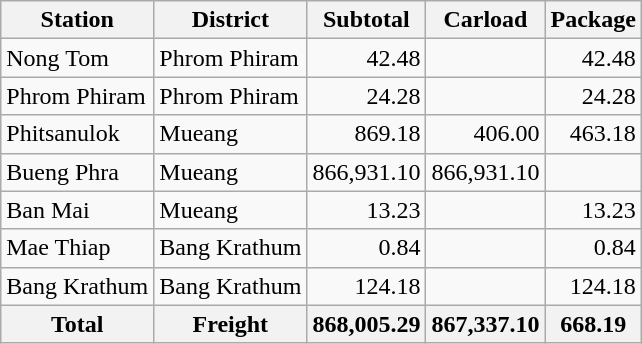<table class="wikitable floatright">
<tr>
<th>Station</th>
<th>District</th>
<th>Subtotal</th>
<th>Carload</th>
<th>Package</th>
</tr>
<tr>
<td>Nong Tom</td>
<td>Phrom Phiram</td>
<td style="text-align:right;">42.48</td>
<td> </td>
<td style="text-align:right;">42.48</td>
</tr>
<tr>
<td>Phrom Phiram</td>
<td>Phrom Phiram</td>
<td style="text-align:right;">24.28</td>
<td> </td>
<td style="text-align:right;">24.28</td>
</tr>
<tr>
<td>Phitsanulok</td>
<td>Mueang</td>
<td style="text-align:right;">869.18</td>
<td style="text-align:right;">406.00</td>
<td style="text-align:right;">463.18</td>
</tr>
<tr>
<td>Bueng Phra</td>
<td>Mueang</td>
<td style="text-align:right;">866,931.10</td>
<td style="text-align:right;">866,931.10</td>
<td> </td>
</tr>
<tr>
<td>Ban Mai</td>
<td>Mueang</td>
<td style="text-align:right;">13.23</td>
<td> </td>
<td style="text-align:right;">13.23</td>
</tr>
<tr>
<td>Mae Thiap</td>
<td>Bang Krathum</td>
<td style="text-align:right;">0.84</td>
<td> </td>
<td style="text-align:right;">0.84</td>
</tr>
<tr>
<td>Bang Krathum</td>
<td>Bang Krathum</td>
<td style="text-align:right;">124.18</td>
<td> </td>
<td style="text-align:right;">124.18</td>
</tr>
<tr>
<th>Total</th>
<th>Freight</th>
<th>868,005.29</th>
<th>867,337.10</th>
<th>668.19</th>
</tr>
</table>
